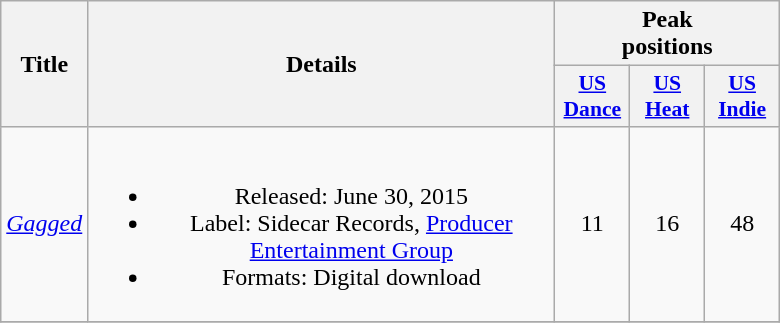<table class="wikitable plainrowheaders" style="text-align:center;">
<tr>
<th rowspan="2">Title</th>
<th rowspan="2" style="width:19em;">Details</th>
<th colspan="3">Peak<br>positions</th>
</tr>
<tr>
<th scope="col" style="width:3em;font-size:90%;"><a href='#'>US<br>Dance</a><br></th>
<th scope="col" style="width:3em;font-size:90%;"><a href='#'>US<br>Heat</a><br></th>
<th scope="col" style="width:3em;font-size:90%;"><a href='#'>US<br>Indie</a><br></th>
</tr>
<tr>
<td><em><a href='#'>Gagged</a></em></td>
<td><br><ul><li>Released: June 30, 2015</li><li>Label: Sidecar Records, <a href='#'>Producer Entertainment Group</a></li><li>Formats: Digital download</li></ul></td>
<td>11</td>
<td>16</td>
<td>48</td>
</tr>
<tr>
</tr>
</table>
